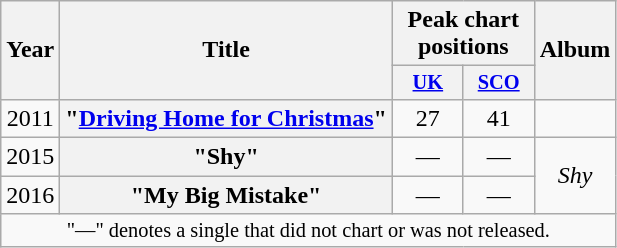<table class="wikitable plainrowheaders" style="text-align:center;">
<tr>
<th scope="col" rowspan="2">Year</th>
<th scope="col" rowspan="2">Title</th>
<th scope="col" colspan="2">Peak chart positions</th>
<th scope="col" rowspan="2">Album</th>
</tr>
<tr>
<th scope="col" style="width:3em;font-size:85%;"><a href='#'>UK</a><br></th>
<th scope="col" style="width:3em;font-size:85%;"><a href='#'>SCO</a><br></th>
</tr>
<tr>
<td>2011</td>
<th scope="row">"<a href='#'>Driving Home for Christmas</a>"</th>
<td>27</td>
<td>41</td>
<td></td>
</tr>
<tr>
<td>2015</td>
<th scope="row">"Shy"</th>
<td>—</td>
<td>—</td>
<td rowspan="2"><em>Shy</em></td>
</tr>
<tr>
<td>2016</td>
<th scope="row">"My Big Mistake"</th>
<td>—</td>
<td>—<br></td>
</tr>
<tr>
<td colspan="18" style="font-size:85%">"—" denotes a single that did not chart or was not released.</td>
</tr>
</table>
